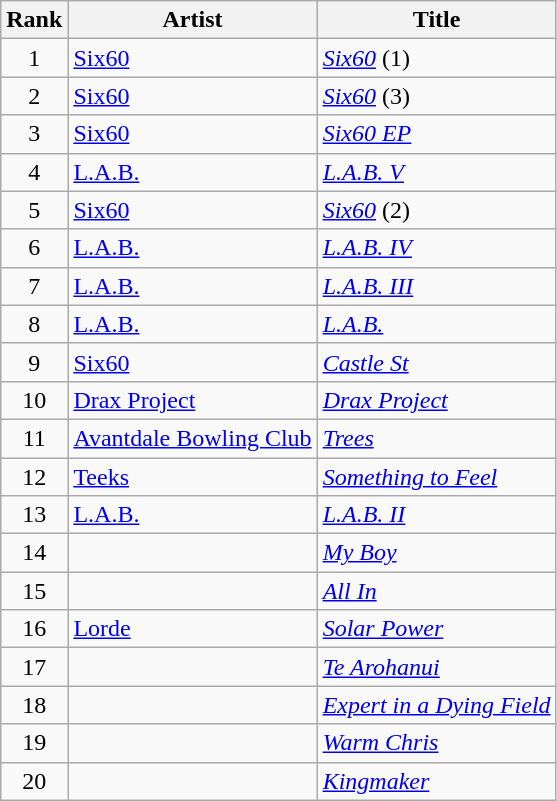<table class="wikitable sortable">
<tr>
<th>Rank</th>
<th>Artist</th>
<th>Title</th>
</tr>
<tr>
<td align="center">1</td>
<td><a href='#'>Six60</a></td>
<td><em><a href='#'>Six60</a></em> (1)</td>
</tr>
<tr>
<td align="center">2</td>
<td><a href='#'>Six60</a></td>
<td><em><a href='#'>Six60</a></em> (3)</td>
</tr>
<tr>
<td align="center">3</td>
<td><a href='#'>Six60</a></td>
<td><em><a href='#'>Six60 EP</a></em></td>
</tr>
<tr>
<td align="center">4</td>
<td><a href='#'>L.A.B.</a></td>
<td><em><a href='#'>L.A.B. V</a></em></td>
</tr>
<tr>
<td align="center">5</td>
<td><a href='#'>Six60</a></td>
<td><em><a href='#'>Six60</a></em> (2)</td>
</tr>
<tr>
<td align="center">6</td>
<td><a href='#'>L.A.B.</a></td>
<td><em><a href='#'>L.A.B. IV</a></em></td>
</tr>
<tr>
<td align="center">7</td>
<td><a href='#'>L.A.B.</a></td>
<td><em><a href='#'>L.A.B. III</a></em></td>
</tr>
<tr>
<td align="center">8</td>
<td><a href='#'>L.A.B.</a></td>
<td><em><a href='#'>L.A.B.</a></em></td>
</tr>
<tr>
<td align="center">9</td>
<td><a href='#'>Six60</a></td>
<td><em><a href='#'>Castle St</a></em></td>
</tr>
<tr>
<td align="center">10</td>
<td><a href='#'>Drax Project</a></td>
<td><em><a href='#'>Drax Project</a></em></td>
</tr>
<tr>
<td align="center">11</td>
<td><a href='#'>Avantdale Bowling Club</a></td>
<td><em><a href='#'>Trees</a></em></td>
</tr>
<tr>
<td align="center">12</td>
<td><a href='#'>Teeks</a></td>
<td><em><a href='#'>Something to Feel</a></em></td>
</tr>
<tr>
<td align="center">13</td>
<td><a href='#'>L.A.B.</a></td>
<td><em><a href='#'>L.A.B. II</a></em></td>
</tr>
<tr>
<td align="center">14</td>
<td></td>
<td><em><a href='#'>My Boy</a></em></td>
</tr>
<tr>
<td align="center">15</td>
<td></td>
<td><em><a href='#'>All In</a></em></td>
</tr>
<tr>
<td align="center">16</td>
<td><a href='#'>Lorde</a></td>
<td><em><a href='#'>Solar Power</a></em></td>
</tr>
<tr>
<td align="center">17</td>
<td></td>
<td><em><a href='#'>Te Arohanui</a></em></td>
</tr>
<tr>
<td align="center">18</td>
<td></td>
<td><em><a href='#'>Expert in a Dying Field</a></em></td>
</tr>
<tr>
<td align="center">19</td>
<td></td>
<td><em><a href='#'>Warm Chris</a></em></td>
</tr>
<tr>
<td align="center">20</td>
<td></td>
<td><em><a href='#'>Kingmaker</a></em></td>
</tr>
</table>
